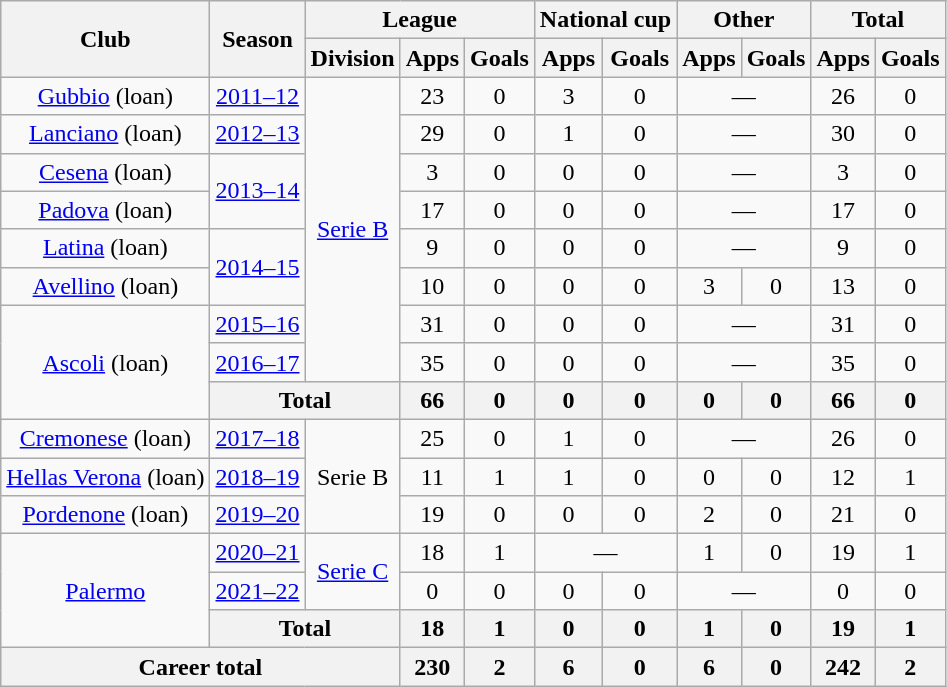<table class="wikitable" style="text-align: center;">
<tr>
<th rowspan="2">Club</th>
<th rowspan="2">Season</th>
<th colspan="3">League</th>
<th colspan="2">National cup</th>
<th colspan="2">Other</th>
<th colspan="2">Total</th>
</tr>
<tr>
<th>Division</th>
<th>Apps</th>
<th>Goals</th>
<th>Apps</th>
<th>Goals</th>
<th>Apps</th>
<th>Goals</th>
<th>Apps</th>
<th>Goals</th>
</tr>
<tr>
<td><a href='#'>Gubbio</a> (loan)</td>
<td><a href='#'>2011–12</a></td>
<td rowspan="8"><a href='#'>Serie B</a></td>
<td>23</td>
<td>0</td>
<td>3</td>
<td>0</td>
<td colspan="2">—</td>
<td>26</td>
<td>0</td>
</tr>
<tr>
<td><a href='#'>Lanciano</a> (loan)</td>
<td><a href='#'>2012–13</a></td>
<td>29</td>
<td>0</td>
<td>1</td>
<td>0</td>
<td colspan="2">—</td>
<td>30</td>
<td>0</td>
</tr>
<tr>
<td><a href='#'>Cesena</a> (loan)</td>
<td rowspan="2"><a href='#'>2013–14</a></td>
<td>3</td>
<td>0</td>
<td>0</td>
<td>0</td>
<td colspan="2">—</td>
<td>3</td>
<td>0</td>
</tr>
<tr>
<td><a href='#'>Padova</a> (loan)</td>
<td>17</td>
<td>0</td>
<td>0</td>
<td>0</td>
<td colspan="2">—</td>
<td>17</td>
<td>0</td>
</tr>
<tr>
<td><a href='#'>Latina</a> (loan)</td>
<td rowspan="2"><a href='#'>2014–15</a></td>
<td>9</td>
<td>0</td>
<td>0</td>
<td>0</td>
<td colspan="2">—</td>
<td>9</td>
<td>0</td>
</tr>
<tr>
<td><a href='#'>Avellino</a> (loan)</td>
<td>10</td>
<td>0</td>
<td>0</td>
<td>0</td>
<td>3</td>
<td>0</td>
<td>13</td>
<td>0</td>
</tr>
<tr>
<td rowspan="3"><a href='#'>Ascoli</a> (loan)</td>
<td><a href='#'>2015–16</a></td>
<td>31</td>
<td>0</td>
<td>0</td>
<td>0</td>
<td colspan="2">—</td>
<td>31</td>
<td>0</td>
</tr>
<tr>
<td><a href='#'>2016–17</a></td>
<td>35</td>
<td>0</td>
<td>0</td>
<td>0</td>
<td colspan="2">—</td>
<td>35</td>
<td>0</td>
</tr>
<tr>
<th colspan="2">Total</th>
<th>66</th>
<th>0</th>
<th>0</th>
<th>0</th>
<th>0</th>
<th>0</th>
<th>66</th>
<th>0</th>
</tr>
<tr>
<td><a href='#'>Cremonese</a> (loan)</td>
<td><a href='#'>2017–18</a></td>
<td rowspan="3">Serie B</td>
<td>25</td>
<td>0</td>
<td>1</td>
<td>0</td>
<td colspan="2">—</td>
<td>26</td>
<td>0</td>
</tr>
<tr>
<td><a href='#'>Hellas Verona</a> (loan)</td>
<td><a href='#'>2018–19</a></td>
<td>11</td>
<td>1</td>
<td>1</td>
<td>0</td>
<td>0</td>
<td>0</td>
<td>12</td>
<td>1</td>
</tr>
<tr>
<td><a href='#'>Pordenone</a> (loan)</td>
<td><a href='#'>2019–20</a></td>
<td>19</td>
<td>0</td>
<td>0</td>
<td>0</td>
<td>2</td>
<td>0</td>
<td>21</td>
<td>0</td>
</tr>
<tr>
<td rowspan="3"><a href='#'>Palermo</a></td>
<td><a href='#'>2020–21</a></td>
<td rowspan="2"><a href='#'>Serie C</a></td>
<td>18</td>
<td>1</td>
<td colspan="2">—</td>
<td>1</td>
<td>0</td>
<td>19</td>
<td>1</td>
</tr>
<tr>
<td><a href='#'>2021–22</a></td>
<td>0</td>
<td>0</td>
<td>0</td>
<td>0</td>
<td colspan="2">—</td>
<td>0</td>
<td>0</td>
</tr>
<tr>
<th colspan="2">Total</th>
<th>18</th>
<th>1</th>
<th>0</th>
<th>0</th>
<th>1</th>
<th>0</th>
<th>19</th>
<th>1</th>
</tr>
<tr>
<th colspan="3">Career total</th>
<th>230</th>
<th>2</th>
<th>6</th>
<th>0</th>
<th>6</th>
<th>0</th>
<th>242</th>
<th>2</th>
</tr>
</table>
